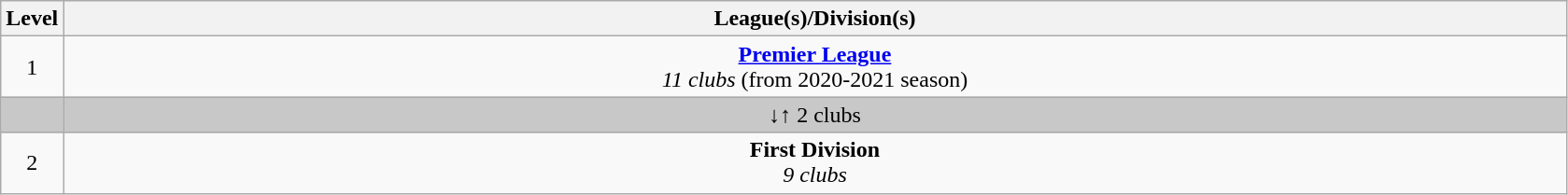<table class="wikitable" style="text-align: center;">
<tr>
<th>Level</th>
<th colspan="12">League(s)/Division(s)</th>
</tr>
<tr>
<td>1</td>
<td colspan="12"><strong><a href='#'>Premier League</a></strong><br><em>11 clubs</em> (from 2020-2021 season)</td>
</tr>
<tr style="background:#c8c8c8">
<td style="width:4%;"></td>
<td colspan="9" style="width:96%;">↓↑ 2 clubs</td>
</tr>
<tr>
<td>2</td>
<td colspan="12"><strong>First Division</strong><br><em>9 clubs</em></td>
</tr>
</table>
